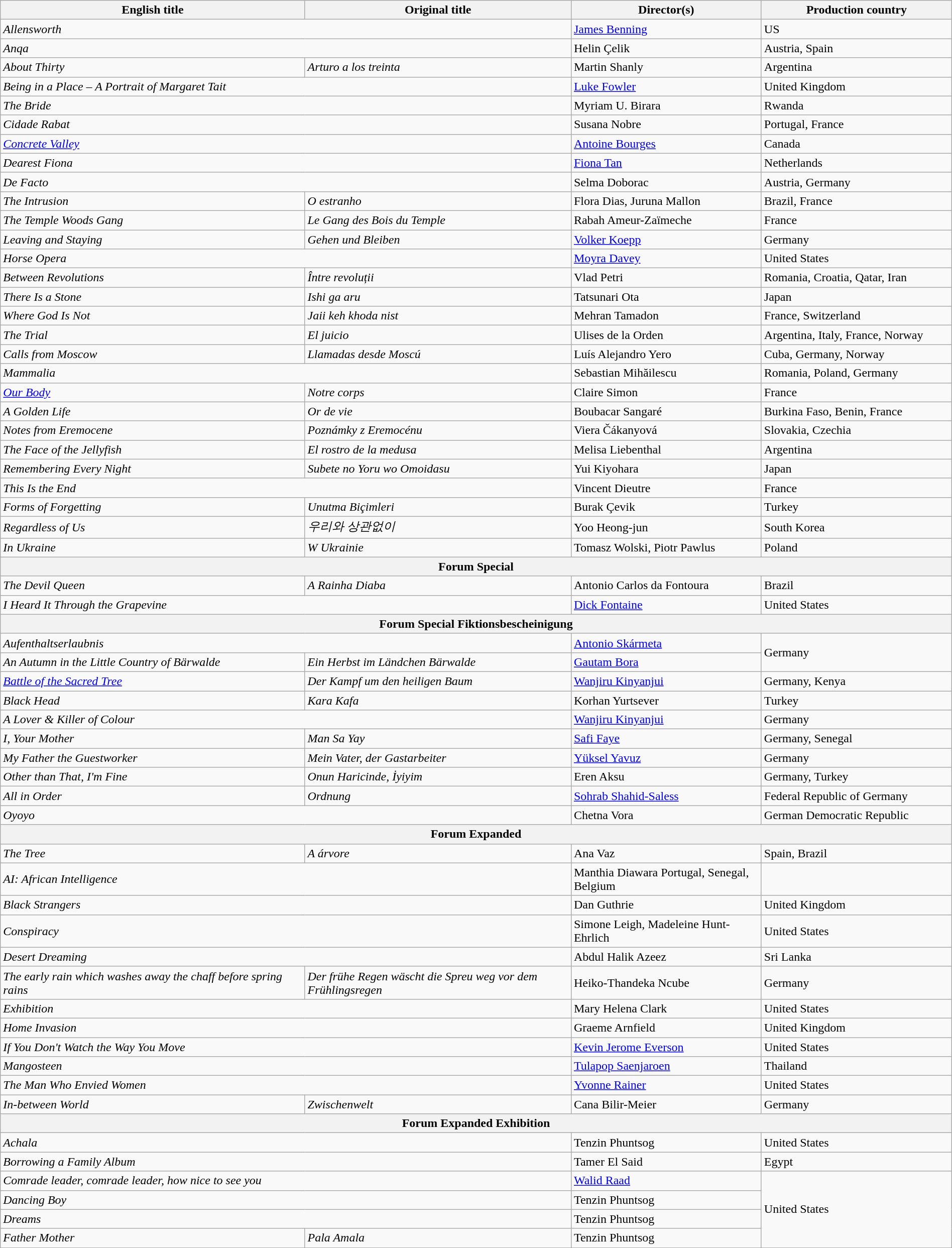<table class="sortable wikitable" width="100%" cellpadding="5">
<tr>
<th scope="col" width="32%">English title</th>
<th scope="col" width="28%">Original title</th>
<th scope="col" width="20%">Director(s)</th>
<th scope="col" width="20%">Production country</th>
</tr>
<tr>
<td colspan=2><em>Allensworth</em></td>
<td><a href='#'>James Benning</a></td>
<td>US</td>
</tr>
<tr>
<td colspan=2><em>Anqa</em></td>
<td>Helin Çelik</td>
<td>Austria, Spain</td>
</tr>
<tr>
<td><em>About Thirty</em></td>
<td><em>Arturo a los treinta</em></td>
<td>Martin Shanly</td>
<td>Argentina</td>
</tr>
<tr>
<td colspan=2><em>Being in a Place – A Portrait of Margaret Tait</em></td>
<td><a href='#'>Luke Fowler</a></td>
<td>United Kingdom</td>
</tr>
<tr>
<td colspan=2><em>The Bride</em></td>
<td>Myriam U. Birara</td>
<td>Rwanda</td>
</tr>
<tr>
<td colspan=2><em>Cidade Rabat</em></td>
<td>Susana Nobre</td>
<td>Portugal, France</td>
</tr>
<tr>
<td colspan=2><em><a href='#'>Concrete Valley</a></em></td>
<td><a href='#'>Antoine Bourges</a></td>
<td>Canada</td>
</tr>
<tr>
<td colspan=2><em>Dearest Fiona</em></td>
<td><a href='#'>Fiona Tan</a></td>
<td>Netherlands</td>
</tr>
<tr>
<td colspan=2><em>De Facto</em></td>
<td>Selma Doborac</td>
<td>Austria, Germany</td>
</tr>
<tr>
<td><em>The Intrusion</em></td>
<td><em>O estranho</em></td>
<td>Flora Dias, Juruna Mallon</td>
<td>Brazil, France</td>
</tr>
<tr>
<td><em>The Temple Woods Gang</em></td>
<td><em>Le Gang des Bois du Temple</em></td>
<td>Rabah Ameur-Zaïmeche</td>
<td>France</td>
</tr>
<tr>
<td><em>Leaving and Staying</em></td>
<td><em>Gehen und Bleiben</em></td>
<td><a href='#'>Volker Koepp</a></td>
<td>Germany</td>
</tr>
<tr>
<td colspan=2><em>Horse Opera</em></td>
<td><a href='#'>Moyra Davey</a></td>
<td>United States</td>
</tr>
<tr>
<td><em>Between Revolutions</em></td>
<td><em>Între revoluții</em></td>
<td>Vlad Petri</td>
<td>Romania, Croatia, Qatar, Iran</td>
</tr>
<tr>
<td><em>There Is a Stone</em></td>
<td><em>Ishi ga aru</em></td>
<td>Tatsunari Ota</td>
<td>Japan</td>
</tr>
<tr>
<td><em>Where God Is Not</em></td>
<td><em>Jaii keh khoda nist</em></td>
<td>Mehran Tamadon</td>
<td>France, Switzerland</td>
</tr>
<tr>
<td><em>The Trial</em></td>
<td><em>El juicio</em></td>
<td>Ulises de la Orden</td>
<td>Argentina, Italy, France, Norway</td>
</tr>
<tr>
<td><em>Calls from Moscow</em></td>
<td><em>Llamadas desde Moscú</em></td>
<td>Luís Alejandro Yero</td>
<td>Cuba, Germany, Norway</td>
</tr>
<tr>
<td colspan=2><em>Mammalia</em></td>
<td>Sebastian Mihăilescu</td>
<td>Romania, Poland, Germany</td>
</tr>
<tr>
<td><em><a href='#'>Our Body</a></em></td>
<td><em>Notre corps</em></td>
<td>Claire Simon</td>
<td>France</td>
</tr>
<tr>
<td><em>A Golden Life</em></td>
<td><em>Or de vie</em></td>
<td>Boubacar Sangaré</td>
<td>Burkina Faso, Benin, France</td>
</tr>
<tr>
<td><em>Notes from Eremocene</em></td>
<td><em>Poznámky z Eremocénu</em></td>
<td>Viera Čákanyová</td>
<td>Slovakia, Czechia</td>
</tr>
<tr>
<td><em>The Face of the Jellyfish</em></td>
<td><em>El rostro de la medusa</em></td>
<td>Melisa Liebenthal</td>
<td>Argentina</td>
</tr>
<tr>
<td><em>Remembering Every Night</em></td>
<td><em>Subete no Yoru wo Omoidasu</em></td>
<td>Yui Kiyohara</td>
<td>Japan</td>
</tr>
<tr>
<td colspan=2><em>This Is the End</em></td>
<td>Vincent Dieutre</td>
<td>France</td>
</tr>
<tr>
<td><em>Forms of Forgetting</em></td>
<td><em>Unutma Biçimleri</em></td>
<td>Burak Çevik</td>
<td>Turkey</td>
</tr>
<tr>
<td><em>Regardless of Us</em></td>
<td><em>우리와 상관없이</em></td>
<td>Yoo Heong-jun</td>
<td>South Korea</td>
</tr>
<tr>
<td><em>In Ukraine</em></td>
<td><em>W Ukrainie</em></td>
<td>Tomasz Wolski, Piotr Pawlus</td>
<td>Poland</td>
</tr>
<tr>
<th colspan="4">Forum Special</th>
</tr>
<tr>
<td><em>The Devil Queen</em></td>
<td><em>A Rainha Diaba</em></td>
<td>Antonio Carlos da Fontoura</td>
<td>Brazil</td>
</tr>
<tr>
<td colspan=2><em>I Heard It Through the Grapevine</em></td>
<td><a href='#'>Dick Fontaine</a></td>
<td>United States</td>
</tr>
<tr>
<th colspan="4">Forum Special Fiktionsbescheinigung</th>
</tr>
<tr>
<td colspan=2><em>Aufenthaltserlaubnis</em></td>
<td><a href='#'>Antonio Skármeta</a></td>
<td rowspan="2">Germany</td>
</tr>
<tr>
<td><em>An Autumn in the Little Country of Bärwalde</em></td>
<td><em>Ein Herbst im Ländchen Bärwalde</em></td>
<td><a href='#'>Gautam Bora</a></td>
</tr>
<tr>
<td><em><a href='#'>Battle of the Sacred Tree</a></em></td>
<td><em>Der Kampf um den heiligen Baum</em></td>
<td><a href='#'>Wanjiru Kinyanjui</a></td>
<td>Germany, Kenya</td>
</tr>
<tr>
<td><em>Black Head</em></td>
<td><em>Kara Kafa</em></td>
<td>Korhan Yurtsever</td>
<td>Turkey</td>
</tr>
<tr>
<td colspan=2><em>A Lover & Killer of Colour</em></td>
<td><a href='#'>Wanjiru Kinyanjui</a></td>
<td>Germany</td>
</tr>
<tr>
<td><em>I, Your Mother</em></td>
<td><em>Man Sa Yay</em></td>
<td><a href='#'>Safi Faye</a></td>
<td>Germany, Senegal</td>
</tr>
<tr>
<td><em>My Father the Guestworker</em></td>
<td><em>Mein Vater, der Gastarbeiter</em></td>
<td><a href='#'>Yüksel Yavuz</a></td>
<td>Germany</td>
</tr>
<tr>
<td><em>Other than That, I'm Fine</em></td>
<td><em>Onun Haricinde, İyiyim</em></td>
<td>Eren Aksu</td>
<td>Germany, Turkey</td>
</tr>
<tr>
<td><em>All in Order</em></td>
<td><em>Ordnung</em></td>
<td><a href='#'>Sohrab Shahid-Saless</a></td>
<td>Federal Republic of Germany</td>
</tr>
<tr>
<td colspan=2><em>Oyoyo</em></td>
<td>Chetna Vora</td>
<td>German Democratic Republic</td>
</tr>
<tr>
<th colspan="4">Forum Expanded</th>
</tr>
<tr>
<td><em>The Tree</em></td>
<td><em>A árvore</em></td>
<td>Ana Vaz</td>
<td>Spain, Brazil</td>
</tr>
<tr>
<td colspan=2><em>AI: African Intelligence</em></td>
<td>Manthia Diawara Portugal, Senegal, Belgium</td>
</tr>
<tr>
<td colspan=2><em>Black Strangers</em></td>
<td>Dan Guthrie</td>
<td>United Kingdom</td>
</tr>
<tr>
<td colspan=2><em>Conspiracy</em></td>
<td>Simone Leigh, Madeleine Hunt-Ehrlich</td>
<td>United States</td>
</tr>
<tr>
<td colspan=2><em>Desert Dreaming</em></td>
<td>Abdul Halik Azeez</td>
<td>Sri Lanka</td>
</tr>
<tr>
<td><em>The early rain which washes away the chaff before spring rains</em></td>
<td><em>Der frühe Regen wäscht die Spreu weg vor dem Frühlingsregen</em></td>
<td>Heiko-Thandeka Ncube</td>
<td>Germany</td>
</tr>
<tr>
<td colspan=2><em>Exhibition</em></td>
<td>Mary Helena Clark</td>
<td>United States</td>
</tr>
<tr>
<td colspan=2><em>Home Invasion</em></td>
<td>Graeme Arnfield</td>
<td>United Kingdom</td>
</tr>
<tr>
<td colspan=2><em>If You Don't Watch the Way You Move</em></td>
<td><a href='#'>Kevin Jerome Everson</a></td>
<td>United States</td>
</tr>
<tr>
<td colspan=2><em>Mangosteen</em></td>
<td><a href='#'>Tulapop Saenjaroen</a></td>
<td>Thailand</td>
</tr>
<tr>
<td colspan=2><em>The Man Who Envied Women</em></td>
<td><a href='#'>Yvonne Rainer</a></td>
<td>United States</td>
</tr>
<tr>
<td><em>In-between World</em></td>
<td><em>Zwischenwelt</em></td>
<td>Cana Bilir-Meier</td>
<td>Germany</td>
</tr>
<tr>
<th colspan="4">Forum Expanded Exhibition</th>
</tr>
<tr>
<td colspan=2><em>Achala</em></td>
<td>Tenzin Phuntsog</td>
<td>United States</td>
</tr>
<tr>
<td colspan=2><em>Borrowing a Family Album</em></td>
<td>Tamer El Said</td>
<td>Egypt</td>
</tr>
<tr>
<td colspan=2><em>Comrade leader, comrade leader, how nice to see you</em></td>
<td><a href='#'>Walid Raad</a></td>
<td rowspan="4">United States</td>
</tr>
<tr>
<td colspan=2><em>Dancing Boy</em></td>
<td>Tenzin Phuntsog</td>
</tr>
<tr>
<td colspan=2><em>Dreams</em></td>
<td>Tenzin Phuntsog</td>
</tr>
<tr>
<td><em>Father Mother</em></td>
<td><em>Pala Amala</em></td>
<td>Tenzin Phuntsog</td>
</tr>
<tr>
</tr>
</table>
